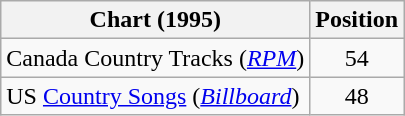<table class="wikitable sortable">
<tr>
<th scope="col">Chart (1995)</th>
<th scope="col">Position</th>
</tr>
<tr>
<td>Canada Country Tracks (<em><a href='#'>RPM</a></em>)</td>
<td align="center">54</td>
</tr>
<tr>
<td>US <a href='#'>Country Songs</a> (<em><a href='#'>Billboard</a></em>)</td>
<td align="center">48</td>
</tr>
</table>
